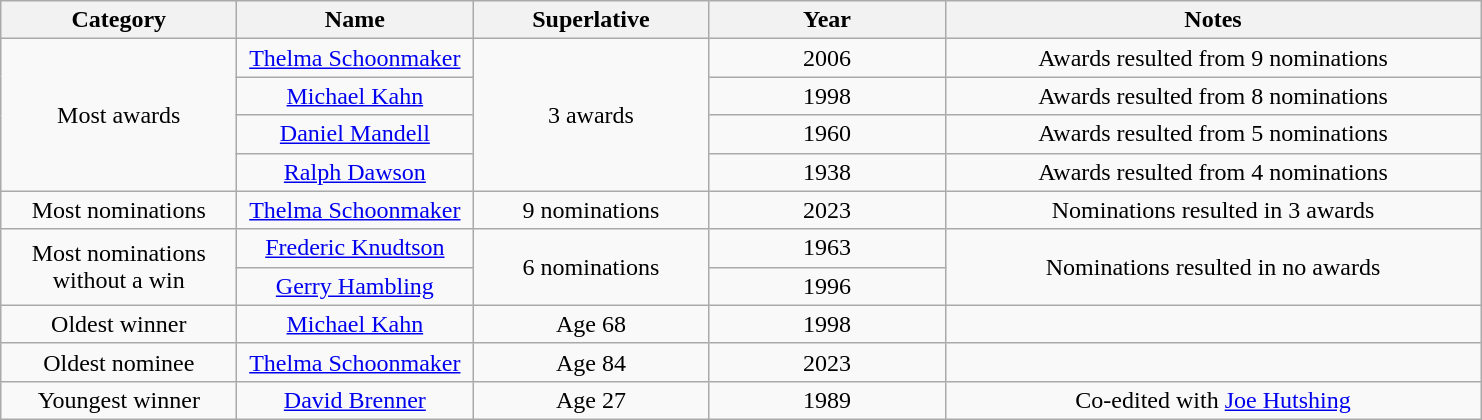<table class="wikitable" style="text-align: center">
<tr>
<th width="150">Category</th>
<th width="150">Name</th>
<th width="150">Superlative</th>
<th width="150">Year</th>
<th width="350">Notes</th>
</tr>
<tr>
<td rowspan="4">Most awards</td>
<td><a href='#'>Thelma Schoonmaker</a></td>
<td rowspan="4">3 awards</td>
<td>2006</td>
<td>Awards resulted from 9 nominations</td>
</tr>
<tr>
<td><a href='#'>Michael Kahn</a></td>
<td>1998</td>
<td>Awards resulted from 8 nominations</td>
</tr>
<tr>
<td><a href='#'>Daniel Mandell</a></td>
<td>1960</td>
<td>Awards resulted from 5 nominations</td>
</tr>
<tr>
<td><a href='#'>Ralph Dawson</a></td>
<td>1938</td>
<td>Awards resulted from 4 nominations</td>
</tr>
<tr>
<td>Most nominations</td>
<td><a href='#'>Thelma Schoonmaker</a></td>
<td>9 nominations</td>
<td>2023</td>
<td>Nominations resulted in 3 awards</td>
</tr>
<tr>
<td rowspan="2">Most nominations without a win</td>
<td><a href='#'>Frederic Knudtson</a></td>
<td rowspan="2">6 nominations</td>
<td>1963</td>
<td rowspan="2">Nominations resulted in no awards</td>
</tr>
<tr>
<td><a href='#'>Gerry Hambling</a></td>
<td>1996</td>
</tr>
<tr>
<td>Oldest winner</td>
<td><a href='#'>Michael Kahn</a></td>
<td>Age 68</td>
<td>1998</td>
<td></td>
</tr>
<tr>
<td>Oldest nominee</td>
<td><a href='#'>Thelma Schoonmaker</a></td>
<td>Age 84</td>
<td>2023</td>
<td></td>
</tr>
<tr>
<td>Youngest winner</td>
<td><a href='#'>David Brenner</a></td>
<td>Age 27</td>
<td>1989</td>
<td>Co-edited with <a href='#'>Joe Hutshing</a></td>
</tr>
</table>
